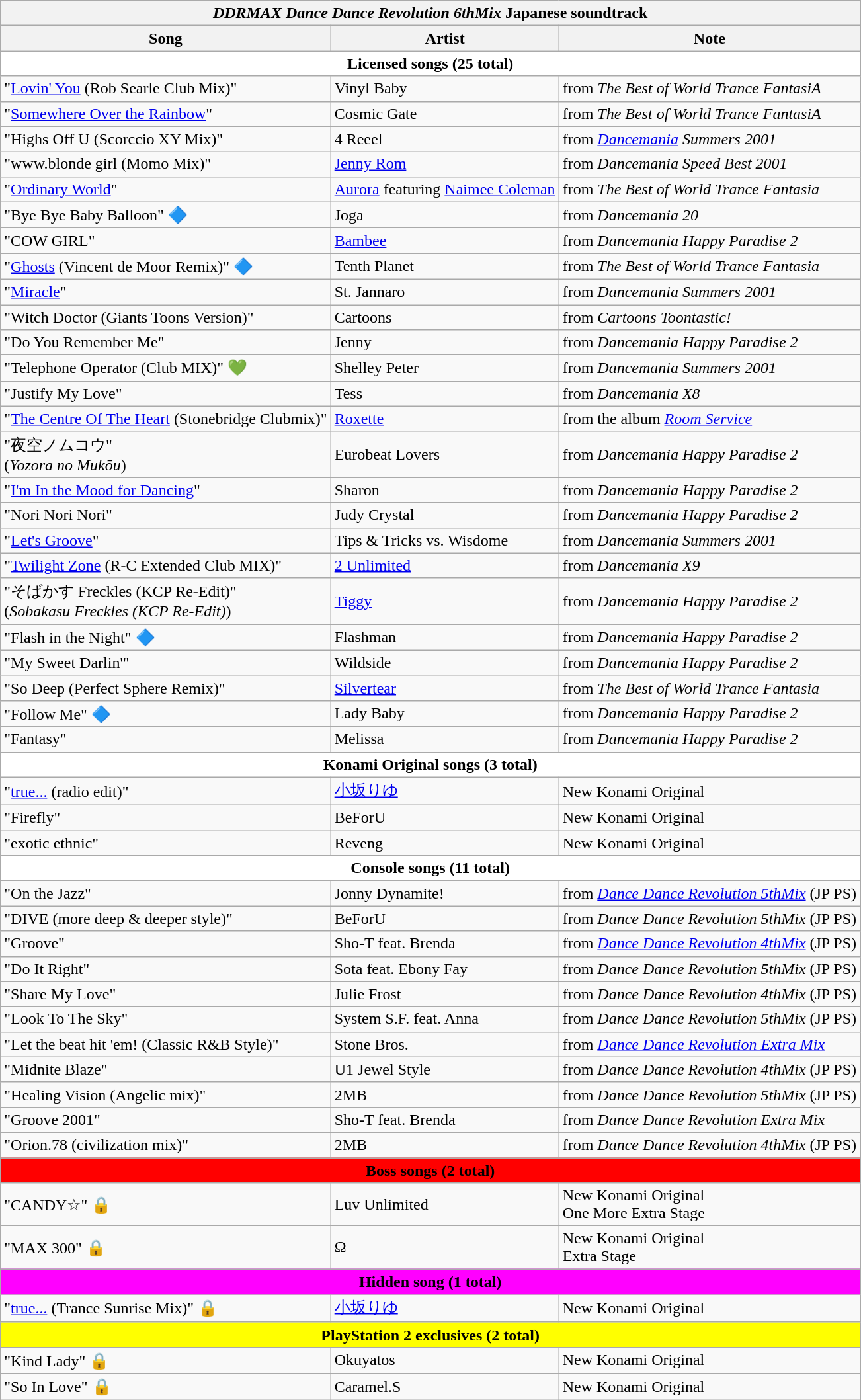<table class="wikitable collapsible collapsed">
<tr>
<th colspan="6"><em>DDRMAX Dance Dance Revolution 6thMix</em> Japanese soundtrack</th>
</tr>
<tr>
<th>Song</th>
<th>Artist</th>
<th>Note</th>
</tr>
<tr>
<th colspan="3" style="background:white;">Licensed songs (25 total)</th>
</tr>
<tr>
<td>"<a href='#'>Lovin' You</a> (Rob Searle Club Mix)"</td>
<td>Vinyl Baby</td>
<td>from <em>The Best of World Trance FantasiA</em></td>
</tr>
<tr>
<td>"<a href='#'>Somewhere Over the Rainbow</a>"</td>
<td>Cosmic Gate</td>
<td>from <em>The Best of World Trance FantasiA</em></td>
</tr>
<tr>
<td>"Highs Off U (Scorccio XY Mix)"</td>
<td>4 Reeel</td>
<td>from <em><a href='#'>Dancemania</a> Summers 2001</em></td>
</tr>
<tr>
<td>"www.blonde girl (Momo Mix)"</td>
<td><a href='#'>Jenny Rom</a></td>
<td>from <em>Dancemania Speed Best 2001</em></td>
</tr>
<tr>
<td>"<a href='#'>Ordinary World</a>"</td>
<td><a href='#'>Aurora</a> featuring <a href='#'>Naimee Coleman</a></td>
<td>from <em>The Best of World Trance Fantasia</em></td>
</tr>
<tr>
<td>"Bye Bye Baby Balloon" 🔷</td>
<td>Joga</td>
<td>from <em>Dancemania 20</em></td>
</tr>
<tr>
<td>"COW GIRL"</td>
<td><a href='#'>Bambee</a></td>
<td>from <em>Dancemania Happy Paradise 2</em></td>
</tr>
<tr>
<td>"<a href='#'>Ghosts</a> (Vincent de Moor Remix)" 🔷</td>
<td>Tenth Planet</td>
<td>from <em>The Best of World Trance Fantasia</em></td>
</tr>
<tr>
<td>"<a href='#'>Miracle</a>"</td>
<td>St. Jannaro</td>
<td>from <em>Dancemania Summers 2001</em></td>
</tr>
<tr>
<td>"Witch Doctor (Giants Toons Version)"</td>
<td>Cartoons</td>
<td>from <em>Cartoons Toontastic!</em></td>
</tr>
<tr>
<td>"Do You Remember Me"</td>
<td>Jenny</td>
<td>from <em>Dancemania Happy Paradise 2</em></td>
</tr>
<tr>
<td>"Telephone Operator (Club MIX)" 💚</td>
<td>Shelley Peter</td>
<td>from <em>Dancemania Summers 2001</em></td>
</tr>
<tr>
<td>"Justify My Love"</td>
<td>Tess</td>
<td>from <em>Dancemania X8</em></td>
</tr>
<tr>
<td>"<a href='#'>The Centre Of The Heart</a> (Stonebridge Clubmix)"</td>
<td><a href='#'>Roxette</a></td>
<td>from the album <em><a href='#'>Room Service</a></em></td>
</tr>
<tr>
<td>"夜空ノムコウ"<br>(<em>Yozora no Mukōu</em>)</td>
<td>Eurobeat Lovers</td>
<td>from <em>Dancemania Happy Paradise 2</em></td>
</tr>
<tr>
<td>"<a href='#'>I'm In the Mood for Dancing</a>"</td>
<td>Sharon</td>
<td>from <em>Dancemania Happy Paradise 2</em></td>
</tr>
<tr>
<td>"Nori Nori Nori"</td>
<td>Judy Crystal</td>
<td>from <em>Dancemania Happy Paradise 2</em></td>
</tr>
<tr>
<td>"<a href='#'>Let's Groove</a>"</td>
<td>Tips & Tricks vs. Wisdome</td>
<td>from <em>Dancemania Summers 2001</em></td>
</tr>
<tr>
<td>"<a href='#'>Twilight Zone</a> (R-C Extended Club MIX)"</td>
<td><a href='#'>2 Unlimited</a></td>
<td>from <em>Dancemania X9</em></td>
</tr>
<tr>
<td>"そばかす Freckles (KCP Re-Edit)"<br>(<em>Sobakasu Freckles (KCP Re-Edit)</em>)</td>
<td><a href='#'>Tiggy</a></td>
<td>from <em>Dancemania Happy Paradise 2</em></td>
</tr>
<tr>
<td>"Flash in the Night" 🔷</td>
<td>Flashman</td>
<td>from <em>Dancemania Happy Paradise 2</em></td>
</tr>
<tr>
<td>"My Sweet Darlin'"</td>
<td>Wildside</td>
<td>from <em>Dancemania Happy Paradise 2</em></td>
</tr>
<tr>
<td>"So Deep (Perfect Sphere Remix)"</td>
<td><a href='#'>Silvertear</a></td>
<td>from <em>The Best of World Trance Fantasia</em></td>
</tr>
<tr>
<td>"Follow Me" 🔷</td>
<td>Lady Baby</td>
<td>from <em>Dancemania Happy Paradise 2</em></td>
</tr>
<tr>
<td>"Fantasy"</td>
<td>Melissa</td>
<td>from <em>Dancemania Happy Paradise 2</em></td>
</tr>
<tr>
<th colspan="3" style="background:white;">Konami Original songs (3 total)</th>
</tr>
<tr>
<td>"<a href='#'>true...</a> (radio edit)"</td>
<td><a href='#'>小坂りゆ</a></td>
<td>New Konami Original</td>
</tr>
<tr>
<td>"Firefly"</td>
<td>BeForU</td>
<td>New Konami Original</td>
</tr>
<tr>
<td>"exotic ethnic"</td>
<td>Reveng</td>
<td>New Konami Original</td>
</tr>
<tr>
<th colspan="3" style="background:white;">Console songs (11 total)</th>
</tr>
<tr>
<td>"On the Jazz"</td>
<td>Jonny Dynamite!</td>
<td>from <em><a href='#'>Dance Dance Revolution 5thMix</a></em> (JP PS)</td>
</tr>
<tr>
<td>"DIVE (more deep & deeper style)"</td>
<td>BeForU</td>
<td>from <em>Dance Dance Revolution 5thMix</em> (JP PS)</td>
</tr>
<tr>
<td>"Groove"</td>
<td>Sho-T feat. Brenda</td>
<td>from <em><a href='#'>Dance Dance Revolution 4thMix</a></em> (JP PS)</td>
</tr>
<tr>
<td>"Do It Right"</td>
<td>Sota feat. Ebony Fay</td>
<td>from <em>Dance Dance Revolution 5thMix</em> (JP PS)</td>
</tr>
<tr>
<td>"Share My Love"</td>
<td>Julie Frost</td>
<td>from <em>Dance Dance Revolution 4thMix</em> (JP PS)</td>
</tr>
<tr>
<td>"Look To The Sky"</td>
<td>System S.F. feat. Anna</td>
<td>from <em>Dance Dance Revolution 5thMix</em> (JP PS)</td>
</tr>
<tr>
<td>"Let the beat hit 'em! (Classic R&B Style)"</td>
<td>Stone Bros.</td>
<td>from <em><a href='#'>Dance Dance Revolution Extra Mix</a></em></td>
</tr>
<tr>
<td>"Midnite Blaze"</td>
<td>U1 Jewel Style</td>
<td>from <em>Dance Dance Revolution 4thMix</em> (JP PS)</td>
</tr>
<tr>
<td>"Healing Vision (Angelic mix)"</td>
<td>2MB</td>
<td>from <em>Dance Dance Revolution 5thMix</em> (JP PS)</td>
</tr>
<tr>
<td>"Groove 2001"</td>
<td>Sho-T feat. Brenda</td>
<td>from <em>Dance Dance Revolution Extra Mix</em></td>
</tr>
<tr>
<td>"Orion.78 (civilization mix)"</td>
<td>2MB</td>
<td>from <em>Dance Dance Revolution 4thMix</em> (JP PS)</td>
</tr>
<tr>
<th colspan="3" style="background:Red;">Boss songs (2 total)</th>
</tr>
<tr>
<td>"CANDY☆" 🔒</td>
<td>Luv Unlimited</td>
<td>New Konami Original<br>One More Extra Stage</td>
</tr>
<tr>
<td>"MAX 300" 🔒</td>
<td>Ω</td>
<td>New Konami Original<br>Extra Stage</td>
</tr>
<tr>
<th colspan="3" style="background:Fuchsia;">Hidden song (1 total)</th>
</tr>
<tr>
<td>"<a href='#'>true...</a> (Trance Sunrise Mix)" 🔒</td>
<td><a href='#'>小坂りゆ</a></td>
<td>New Konami Original</td>
</tr>
<tr>
<th colspan="3" style="background:Yellow;">PlayStation 2 exclusives (2 total)</th>
</tr>
<tr>
<td>"Kind Lady" 🔒</td>
<td>Okuyatos</td>
<td>New Konami Original</td>
</tr>
<tr>
<td>"So In Love" 🔒</td>
<td>Caramel.S</td>
<td>New Konami Original</td>
</tr>
</table>
